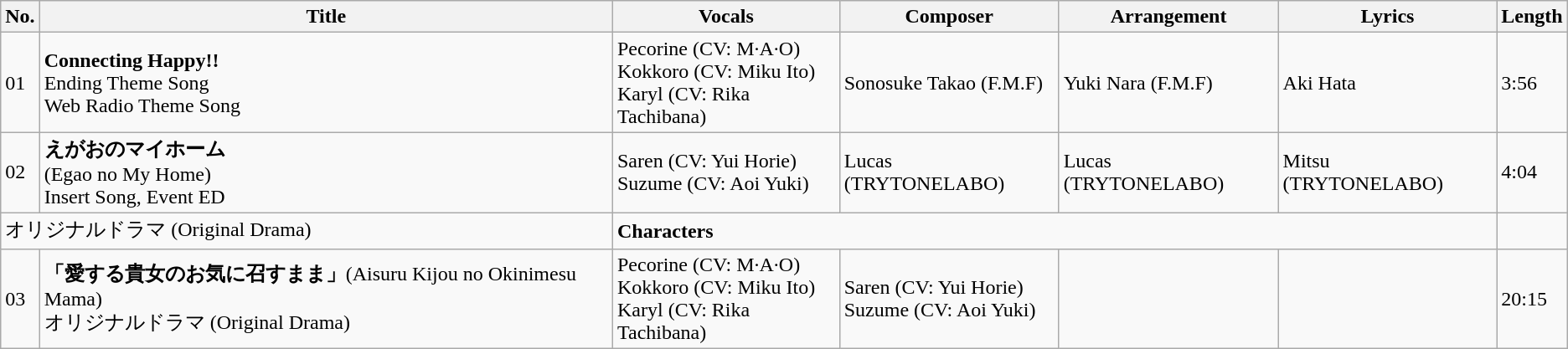<table class="wikitable">
<tr>
<th>No.</th>
<th>Title</th>
<th><strong>Vocals</strong></th>
<th>Composer</th>
<th>Arrangement</th>
<th>Lyrics</th>
<th>Length</th>
</tr>
<tr>
<td>01</td>
<td><strong>Connecting Happy!!</strong><br>Ending Theme Song<br>Web Radio Theme Song</td>
<td>Pecorine (CV: M·A·O)<br>Kokkoro (CV: Miku Ito)<br>Karyl (CV: Rika Tachibana)</td>
<td>Sonosuke Takao (F.M.F)</td>
<td>Yuki Nara (F.M.F)</td>
<td>Aki Hata</td>
<td>3:56</td>
</tr>
<tr>
<td>02</td>
<td><strong>えがおのマイホーム</strong><br>(Egao no My Home)<br>Insert Song, Event ED</td>
<td>Saren (CV: Yui Horie)<br>Suzume (CV: Aoi Yuki)</td>
<td>Lucas (TRYTONELABO)</td>
<td>Lucas (TRYTONELABO)</td>
<td>Mitsu (TRYTONELABO)</td>
<td>4:04</td>
</tr>
<tr>
<td colspan="2">オリジナルドラマ (Original Drama)</td>
<td colspan="4"><strong>Characters</strong></td>
<td></td>
</tr>
<tr>
<td>03</td>
<td><strong>「愛する貴女のお気に召すまま」</strong>(Aisuru Kijou no Okinimesu Mama)<br>オリジナルドラマ (Original Drama)</td>
<td>Pecorine (CV: M·A·O)<br>Kokkoro (CV: Miku Ito)<br>Karyl (CV: Rika Tachibana)</td>
<td>Saren (CV: Yui Horie)<br>Suzume (CV: Aoi Yuki)</td>
<td></td>
<td></td>
<td>20:15</td>
</tr>
</table>
